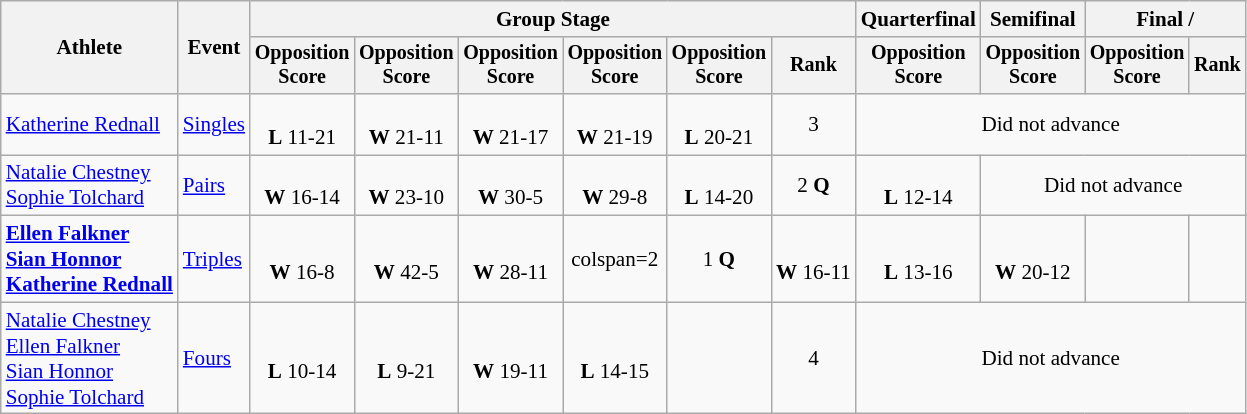<table class="wikitable" style="font-size:88%">
<tr>
<th rowspan=2>Athlete</th>
<th rowspan=2>Event</th>
<th colspan=6>Group Stage</th>
<th>Quarterfinal</th>
<th>Semifinal</th>
<th colspan=2>Final / </th>
</tr>
<tr style="font-size:95%">
<th>Opposition<br>Score</th>
<th>Opposition<br>Score</th>
<th>Opposition<br>Score</th>
<th>Opposition<br>Score</th>
<th>Opposition<br>Score</th>
<th>Rank</th>
<th>Opposition<br>Score</th>
<th>Opposition<br>Score</th>
<th>Opposition<br>Score</th>
<th>Rank</th>
</tr>
<tr align=center>
<td align=left><a href='#'>Katherine Rednall</a></td>
<td align=left><a href='#'>Singles</a></td>
<td><br><strong>L</strong> 11-21</td>
<td><br><strong>W</strong> 21-11</td>
<td><br><strong>W</strong> 21-17</td>
<td><br><strong>W</strong> 21-19</td>
<td><br><strong>L</strong> 20-21</td>
<td>3</td>
<td colspan=4>Did not advance</td>
</tr>
<tr align=center>
<td align=left><a href='#'>Natalie Chestney</a><br><a href='#'>Sophie Tolchard</a></td>
<td align=left><a href='#'>Pairs</a></td>
<td><br><strong>W</strong> 16-14</td>
<td><br><strong>W</strong> 23-10</td>
<td><br><strong>W</strong> 30-5</td>
<td><br><strong>W</strong> 29-8</td>
<td><br><strong>L</strong> 14-20</td>
<td>2 <strong>Q</strong></td>
<td><br><strong>L</strong> 12-14</td>
<td colspan=3>Did not advance</td>
</tr>
<tr align=center>
<td align=left><strong><a href='#'>Ellen Falkner</a></strong><br><strong><a href='#'>Sian Honnor</a></strong><br><strong><a href='#'>Katherine Rednall</a></strong></td>
<td align=left><a href='#'>Triples</a></td>
<td><br><strong>W</strong> 16-8</td>
<td><br><strong>W</strong> 42-5</td>
<td><br><strong>W</strong> 28-11</td>
<td>colspan=2 </td>
<td>1 <strong>Q</strong></td>
<td><br><strong>W</strong> 16-11</td>
<td><br><strong>L</strong> 13-16</td>
<td><br><strong>W</strong> 20-12</td>
<td></td>
</tr>
<tr align=center>
<td align=left><a href='#'>Natalie Chestney</a><br><a href='#'>Ellen Falkner</a><br><a href='#'>Sian Honnor</a><br><a href='#'>Sophie Tolchard</a></td>
<td align=left><a href='#'>Fours</a></td>
<td><br><strong>L</strong> 10-14</td>
<td><br><strong>L</strong> 9-21</td>
<td><br><strong>W</strong> 19-11</td>
<td><br><strong>L</strong> 14-15</td>
<td></td>
<td>4</td>
<td colspan=4>Did not advance</td>
</tr>
</table>
